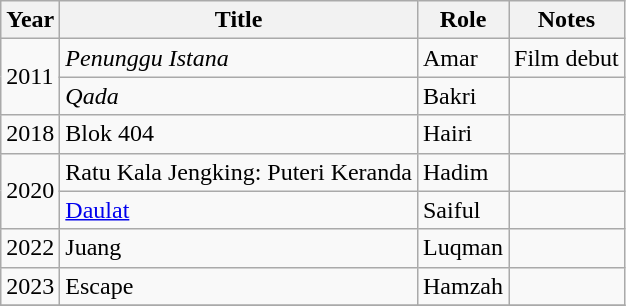<table class="wikitable">
<tr>
<th>Year</th>
<th>Title</th>
<th>Role</th>
<th>Notes</th>
</tr>
<tr>
<td rowspan="2">2011</td>
<td><em>Penunggu Istana</em></td>
<td>Amar</td>
<td>Film debut</td>
</tr>
<tr>
<td><em>Qada<strong></td>
<td>Bakri</td>
<td></td>
</tr>
<tr>
<td>2018</td>
<td></em>Blok 404<em></td>
<td>Hairi</td>
<td></td>
</tr>
<tr>
<td rowspan="2">2020</td>
<td></em>Ratu Kala Jengking: Puteri Keranda<em></td>
<td>Hadim</td>
<td></td>
</tr>
<tr>
<td></em><a href='#'>Daulat</a><em></td>
<td>Saiful</td>
<td></td>
</tr>
<tr>
<td>2022</td>
<td></em>Juang<em></td>
<td>Luqman</td>
<td></td>
</tr>
<tr>
<td>2023</td>
<td></em>Escape<em></td>
<td>Hamzah</td>
<td></td>
</tr>
<tr>
</tr>
</table>
